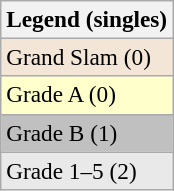<table class=wikitable style=font-size:97%>
<tr>
<th>Legend (singles)</th>
</tr>
<tr style="background:#f3e6d7;">
<td>Grand Slam (0)</td>
</tr>
<tr style="background:#ffffcc;">
<td>Grade A (0)</td>
</tr>
<tr bgcolor=silver>
<td>Grade B (1)</td>
</tr>
<tr style="background:#e9e9e9;">
<td>Grade 1–5 (2)</td>
</tr>
</table>
